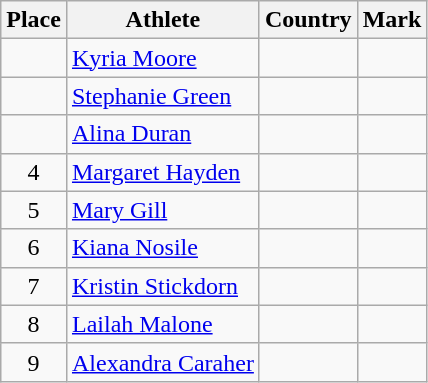<table class="wikitable">
<tr>
<th>Place</th>
<th>Athlete</th>
<th>Country</th>
<th>Mark</th>
</tr>
<tr>
<td align=center></td>
<td><a href='#'>Kyria Moore</a></td>
<td></td>
<td></td>
</tr>
<tr>
<td align=center></td>
<td><a href='#'>Stephanie Green</a></td>
<td></td>
<td></td>
</tr>
<tr>
<td align=center></td>
<td><a href='#'>Alina Duran</a></td>
<td></td>
<td></td>
</tr>
<tr>
<td align=center>4</td>
<td><a href='#'>Margaret Hayden</a></td>
<td></td>
<td></td>
</tr>
<tr>
<td align=center>5</td>
<td><a href='#'>Mary Gill</a></td>
<td></td>
<td></td>
</tr>
<tr>
<td align=center>6</td>
<td><a href='#'>Kiana Nosile</a></td>
<td></td>
<td></td>
</tr>
<tr>
<td align=center>7</td>
<td><a href='#'>Kristin Stickdorn</a></td>
<td></td>
<td></td>
</tr>
<tr>
<td align=center>8</td>
<td><a href='#'>Lailah Malone</a></td>
<td></td>
<td></td>
</tr>
<tr>
<td align=center>9</td>
<td><a href='#'>Alexandra Caraher</a></td>
<td></td>
<td></td>
</tr>
</table>
